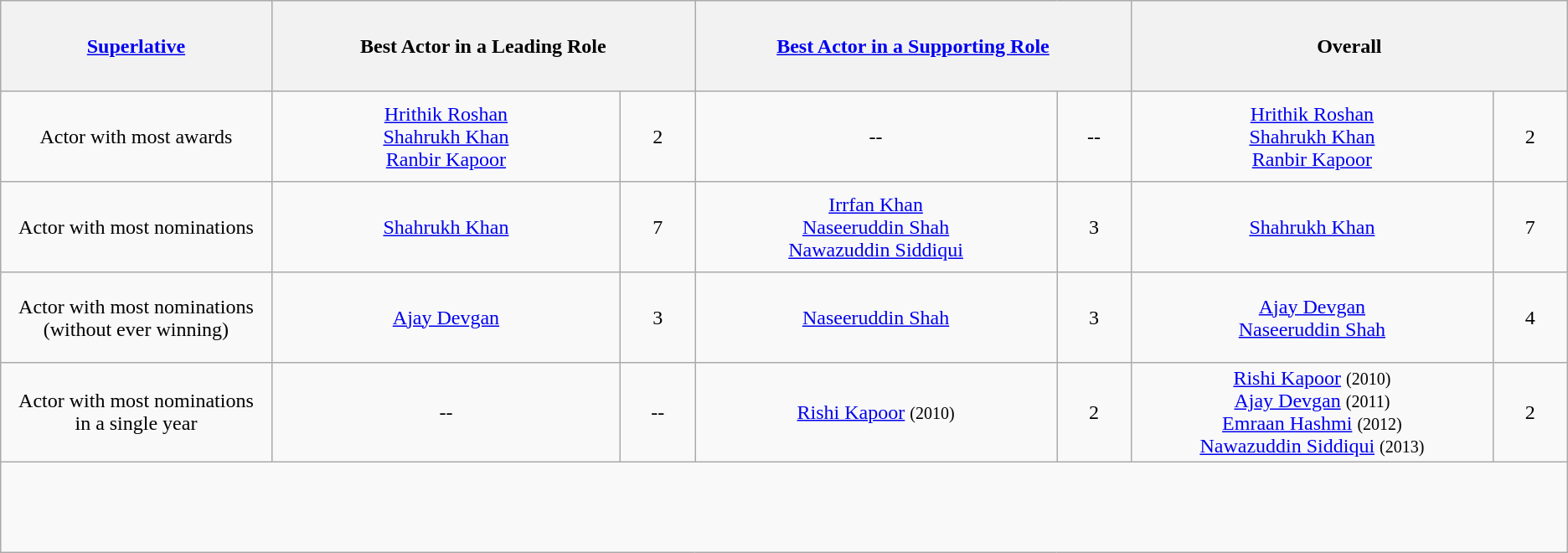<table class="wikitable" style="text-align: center">
<tr style="height:4.5em;">
<th style="width:350px;"><strong><a href='#'>Superlative</a></strong></th>
<th colspan="2" style="width:600px;"><strong>Best Actor in a Leading Role</strong></th>
<th colspan="2" style="width:600px;"><strong><a href='#'>Best Actor in a Supporting Role</a></strong></th>
<th colspan="2" style="width:600px;"><strong>Overall</strong></th>
</tr>
<tr style="height:4.5em;">
<td style="width:350px;">Actor with most awards</td>
<td style="width:500px;"><a href='#'>Hrithik Roshan</a><br> <a href='#'>Shahrukh Khan</a><br> <a href='#'>Ranbir Kapoor</a></td>
<td style="width:100px;">2</td>
<td style="width:500px;">--</td>
<td style="width:100px;">--</td>
<td style="width:500px;"><a href='#'>Hrithik Roshan</a><br> <a href='#'>Shahrukh Khan</a><br> <a href='#'>Ranbir Kapoor</a></td>
<td style="width:100px;">2</td>
</tr>
<tr style="height:4.5em;">
<td>Actor with most nominations</td>
<td style="width:500px;"><a href='#'>Shahrukh Khan</a></td>
<td style="width:100px;">7</td>
<td style="width:500px;"><a href='#'>Irrfan Khan</a><br> <a href='#'>Naseeruddin Shah</a><br> <a href='#'>Nawazuddin Siddiqui</a></td>
<td style="width:100px;">3</td>
<td style="width:500px;"><a href='#'>Shahrukh Khan</a></td>
<td style="width:100px;">7</td>
</tr>
<tr style="height:4.5em;">
<td>Actor with most nominations<br>(without ever winning)</td>
<td style="width:500px;"><a href='#'>Ajay Devgan</a></td>
<td style="width:100px;">3</td>
<td style="width:500px;"><a href='#'>Naseeruddin Shah</a></td>
<td style="width:100px;">3</td>
<td style="width:500px;"><a href='#'>Ajay Devgan</a><br> <a href='#'>Naseeruddin Shah</a></td>
<td style="width:100px;">4</td>
</tr>
<tr style="height:4.5em;">
<td>Actor with most nominations<br>in a single year</td>
<td style="width:500px;">--</td>
<td style="width:100px;">--</td>
<td style="width:500px;"><a href='#'>Rishi Kapoor</a> <small>(2010)</small></td>
<td style="width:100px;">2</td>
<td style="width:500px;"><a href='#'>Rishi Kapoor</a> <small>(2010)</small><br> <a href='#'>Ajay Devgan</a> <small>(2011)</small><br> <a href='#'>Emraan Hashmi</a> <small>(2012)</small><br> <a href='#'>Nawazuddin Siddiqui</a> <small>(2013)</small></td>
<td style="width:100px;">2</td>
</tr>
<tr style="height:4.5em;">
</tr>
</table>
